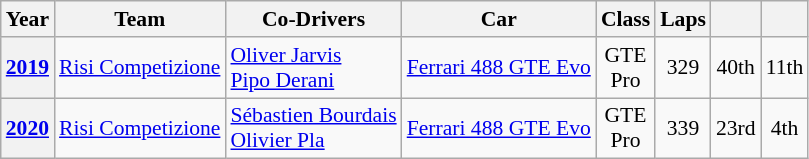<table class="wikitable" style="text-align:center; font-size:90%">
<tr>
<th>Year</th>
<th>Team</th>
<th>Co-Drivers</th>
<th>Car</th>
<th>Class</th>
<th>Laps</th>
<th></th>
<th></th>
</tr>
<tr>
<th><a href='#'>2019</a></th>
<td align="left"> <a href='#'>Risi Competizione</a></td>
<td align="left"> <a href='#'>Oliver Jarvis</a><br> <a href='#'>Pipo Derani</a></td>
<td align="left"><a href='#'>Ferrari 488 GTE Evo</a></td>
<td>GTE<br>Pro</td>
<td>329</td>
<td>40th</td>
<td>11th</td>
</tr>
<tr>
<th><a href='#'>2020</a></th>
<td align="left"> <a href='#'>Risi Competizione</a></td>
<td align="left"> <a href='#'>Sébastien Bourdais</a><br> <a href='#'>Olivier Pla</a></td>
<td align="left"><a href='#'>Ferrari 488 GTE Evo</a></td>
<td>GTE<br>Pro</td>
<td>339</td>
<td>23rd</td>
<td>4th</td>
</tr>
</table>
